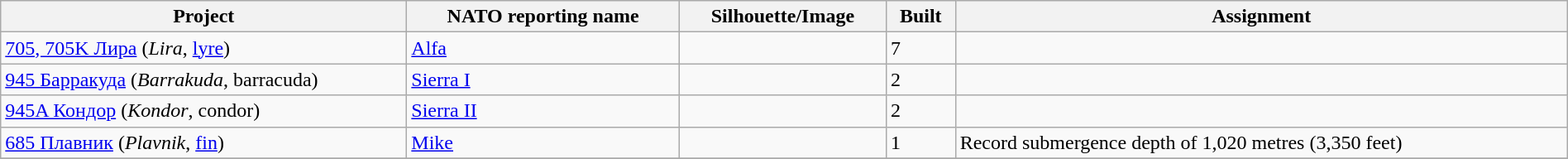<table class="wikitable" style="width:100%">
<tr>
<th style="width: 20em">Project</th>
<th>NATO reporting name</th>
<th>Silhouette/Image</th>
<th>Built</th>
<th>Assignment</th>
</tr>
<tr>
<td><a href='#'>705, 705K Лира</a> (<em>Lira</em>, <a href='#'>lyre</a>)</td>
<td><a href='#'>Alfa</a></td>
<td></td>
<td>7</td>
<td></td>
</tr>
<tr>
<td><a href='#'>945 Барракуда</a> (<em>Barrakuda</em>, barracuda)</td>
<td><a href='#'>Sierra I</a></td>
<td></td>
<td>2</td>
<td></td>
</tr>
<tr>
<td><a href='#'>945A Кондор</a> (<em>Kondor</em>, condor)</td>
<td><a href='#'>Sierra II</a></td>
<td></td>
<td>2</td>
<td></td>
</tr>
<tr>
<td><a href='#'>685 Плавник</a> (<em>Plavnik</em>, <a href='#'>fin</a>)</td>
<td><a href='#'>Mike</a></td>
<td></td>
<td>1</td>
<td>Record submergence depth of 1,020 metres (3,350 feet)</td>
</tr>
<tr>
</tr>
</table>
